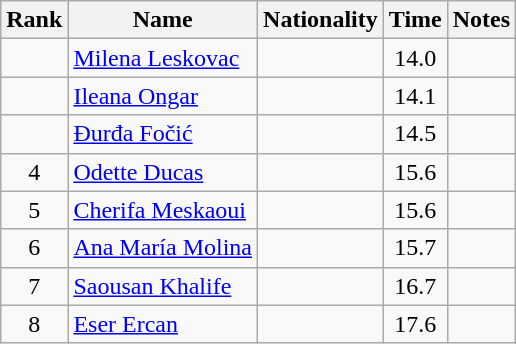<table class="wikitable sortable" style="text-align:center">
<tr>
<th>Rank</th>
<th>Name</th>
<th>Nationality</th>
<th>Time</th>
<th>Notes</th>
</tr>
<tr>
<td></td>
<td align=left><a href='#'>Milena Leskovac</a></td>
<td align=left></td>
<td>14.0</td>
<td></td>
</tr>
<tr>
<td></td>
<td align=left><a href='#'>Ileana Ongar</a></td>
<td align=left></td>
<td>14.1</td>
<td></td>
</tr>
<tr>
<td></td>
<td align=left><a href='#'>Đurđa Fočić</a></td>
<td align=left></td>
<td>14.5</td>
<td></td>
</tr>
<tr>
<td>4</td>
<td align=left><a href='#'>Odette Ducas</a></td>
<td align=left></td>
<td>15.6</td>
<td></td>
</tr>
<tr>
<td>5</td>
<td align=left><a href='#'>Cherifa Meskaoui</a></td>
<td align=left></td>
<td>15.6</td>
<td></td>
</tr>
<tr>
<td>6</td>
<td align=left><a href='#'>Ana María Molina</a></td>
<td align=left></td>
<td>15.7</td>
<td></td>
</tr>
<tr>
<td>7</td>
<td align=left><a href='#'>Saousan Khalife</a></td>
<td align=left></td>
<td>16.7</td>
<td></td>
</tr>
<tr>
<td>8</td>
<td align=left><a href='#'>Eser Ercan</a></td>
<td align=left></td>
<td>17.6</td>
<td></td>
</tr>
</table>
